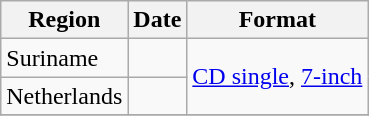<table class="wikitable">
<tr>
<th>Region</th>
<th>Date</th>
<th>Format</th>
</tr>
<tr>
<td>Suriname</td>
<td></td>
<td rowspan="2"><a href='#'>CD single</a>, <a href='#'>7-inch</a></td>
</tr>
<tr>
<td>Netherlands</td>
<td></td>
</tr>
<tr>
</tr>
</table>
